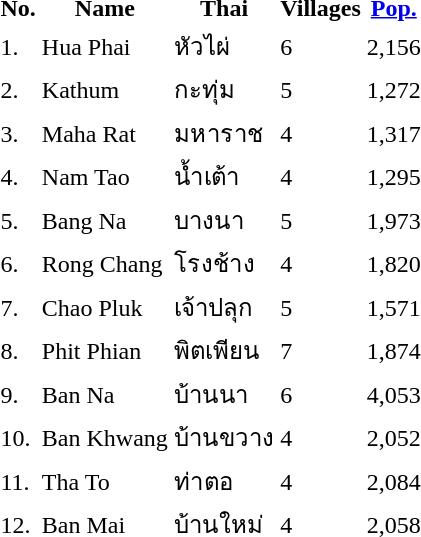<table>
<tr>
<th>No.</th>
<th>Name</th>
<th>Thai</th>
<th>Villages</th>
<th><a href='#'>Pop.</a></th>
</tr>
<tr>
<td>1.</td>
<td>Hua Phai</td>
<td>หัวไผ่</td>
<td>6</td>
<td>2,156</td>
</tr>
<tr>
<td>2.</td>
<td>Kathum</td>
<td>กะทุ่ม</td>
<td>5</td>
<td>1,272</td>
</tr>
<tr>
<td>3.</td>
<td>Maha Rat</td>
<td>มหาราช</td>
<td>4</td>
<td>1,317</td>
</tr>
<tr>
<td>4.</td>
<td>Nam Tao</td>
<td>น้ำเต้า</td>
<td>4</td>
<td>1,295</td>
</tr>
<tr>
<td>5.</td>
<td>Bang Na</td>
<td>บางนา</td>
<td>5</td>
<td>1,973</td>
</tr>
<tr>
<td>6.</td>
<td>Rong Chang</td>
<td>โรงช้าง</td>
<td>4</td>
<td>1,820</td>
</tr>
<tr>
<td>7.</td>
<td>Chao Pluk</td>
<td>เจ้าปลุก</td>
<td>5</td>
<td>1,571</td>
</tr>
<tr>
<td>8.</td>
<td>Phit Phian</td>
<td>พิตเพียน</td>
<td>7</td>
<td>1,874</td>
</tr>
<tr>
<td>9.</td>
<td>Ban Na</td>
<td>บ้านนา</td>
<td>6</td>
<td>4,053</td>
</tr>
<tr>
<td>10.</td>
<td>Ban Khwang</td>
<td>บ้านขวาง</td>
<td>4</td>
<td>2,052</td>
</tr>
<tr>
<td>11.</td>
<td>Tha To</td>
<td>ท่าตอ</td>
<td>4</td>
<td>2,084</td>
</tr>
<tr>
<td>12.</td>
<td>Ban Mai</td>
<td>บ้านใหม่</td>
<td>4</td>
<td>2,058</td>
</tr>
</table>
